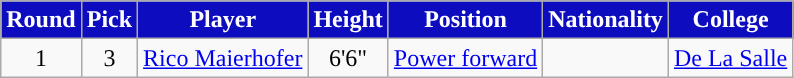<table class="wikitable sortable sortable">
<tr>
<th style="background:#0D0DBF; color:#FFFFFF; ">Round</th>
<th style="background:#0D0DBF; color:#FFFFFF; ">Pick</th>
<th style="background:#0D0DBF; color:#FFFFFF; ">Player</th>
<th style="background:#0D0DBF; color:#FFFFFF; ">Height</th>
<th style="background:#0D0DBF; color:#FFFFFF; ">Position</th>
<th style="background:#0D0DBF; color:#FFFFFF; ">Nationality</th>
<th style="background:#0D0DBF; color:#FFFFFF; ">College</th>
</tr>
<tr style="text-align: center">
<td>1</td>
<td>3</td>
<td><a href='#'>Rico Maierhofer</a></td>
<td>6'6"</td>
<td><a href='#'>Power forward</a></td>
<td></td>
<td><a href='#'>De La Salle</a></td>
</tr>
</table>
